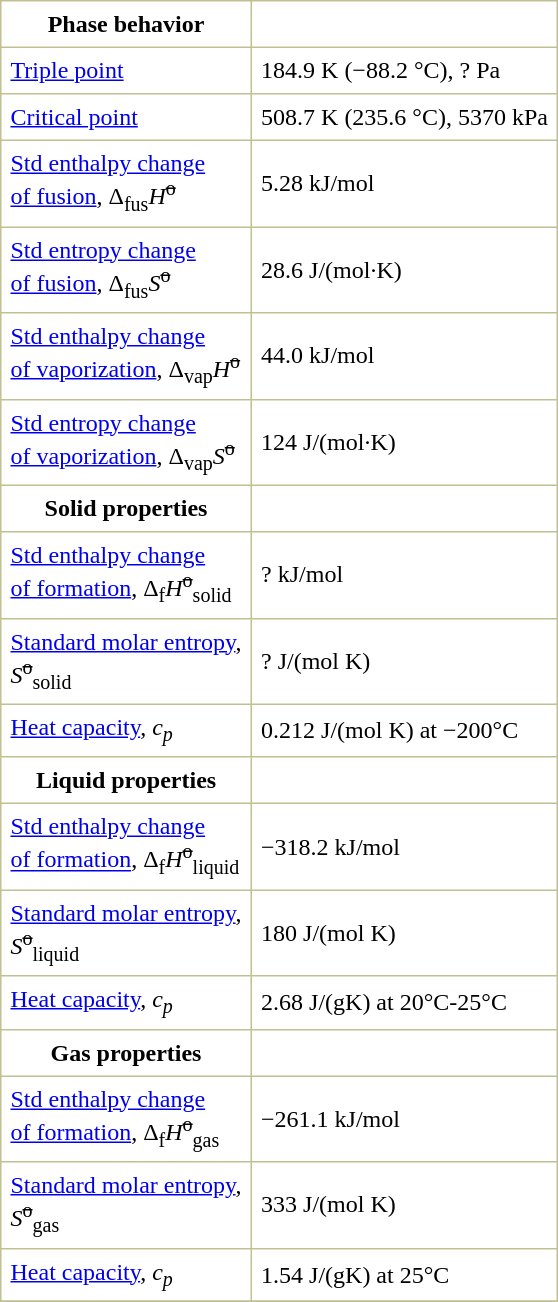<table border="1" cellspacing="0" cellpadding="6" style="margin: 0 0 0 0.5em; background: #FFFFFF; border-collapse: collapse; border-color: #C0C090;">
<tr>
<th>Phase behavior</th>
</tr>
<tr>
<td><a href='#'>Triple point</a></td>
<td>184.9 K (−88.2 °C), ? Pa</td>
</tr>
<tr>
<td><a href='#'>Critical point</a></td>
<td>508.7 K (235.6 °C), 5370 kPa</td>
</tr>
<tr>
<td><a href='#'>Std enthalpy change<br>of fusion</a>, Δ<sub>fus</sub><em>H</em><sup><s>o</s></sup></td>
<td>5.28 kJ/mol</td>
</tr>
<tr>
<td><a href='#'>Std entropy change<br>of fusion</a>, Δ<sub>fus</sub><em>S</em><sup><s>o</s></sup></td>
<td>28.6 J/(mol·K)</td>
</tr>
<tr>
<td><a href='#'>Std enthalpy change<br>of vaporization</a>, Δ<sub>vap</sub><em>H</em><sup><s>o</s></sup></td>
<td>44.0 kJ/mol</td>
</tr>
<tr>
<td><a href='#'>Std entropy change<br>of vaporization</a>, Δ<sub>vap</sub><em>S</em><sup><s>o</s></sup></td>
<td>124 J/(mol·K)</td>
</tr>
<tr>
<th>Solid properties</th>
</tr>
<tr>
<td><a href='#'>Std enthalpy change<br>of formation</a>, Δ<sub>f</sub><em>H</em><sup><s>o</s></sup><sub>solid</sub></td>
<td>? kJ/mol</td>
</tr>
<tr>
<td><a href='#'>Standard molar entropy</a>,<br><em>S</em><sup><s>o</s></sup><sub>solid</sub></td>
<td>? J/(mol K)</td>
</tr>
<tr>
<td><a href='#'>Heat capacity</a>, <em>c<sub>p</sub></em></td>
<td>0.212 J/(mol K) at −200°C</td>
</tr>
<tr>
<th>Liquid properties</th>
</tr>
<tr>
<td><a href='#'>Std enthalpy change<br>of formation</a>, Δ<sub>f</sub><em>H</em><sup><s>o</s></sup><sub>liquid</sub></td>
<td>−318.2 kJ/mol</td>
</tr>
<tr>
<td><a href='#'>Standard molar entropy</a>,<br><em>S</em><sup><s>o</s></sup><sub>liquid</sub></td>
<td>180 J/(mol K)</td>
</tr>
<tr>
<td><a href='#'>Heat capacity</a>, <em>c<sub>p</sub></em></td>
<td>2.68 J/(gK) at 20°C-25°C</td>
</tr>
<tr>
<th>Gas properties</th>
</tr>
<tr>
<td><a href='#'>Std enthalpy change<br>of formation</a>, Δ<sub>f</sub><em>H</em><sup><s>o</s></sup><sub>gas</sub></td>
<td>−261.1 kJ/mol</td>
</tr>
<tr>
<td><a href='#'>Standard molar entropy</a>,<br><em>S</em><sup><s>o</s></sup><sub>gas</sub></td>
<td>333 J/(mol K)</td>
</tr>
<tr>
<td><a href='#'>Heat capacity</a>, <em>c<sub>p</sub></em></td>
<td>1.54 J/(gK) at 25°C</td>
</tr>
<tr>
</tr>
</table>
